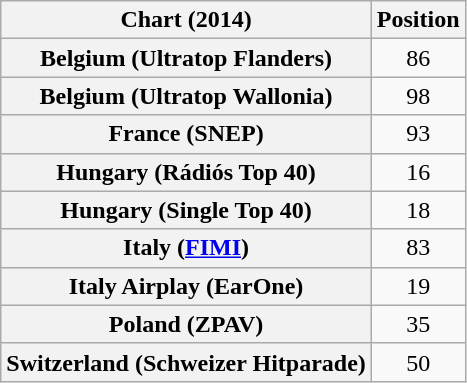<table class="wikitable plainrowheaders sortable" style="text-align:center;">
<tr>
<th>Chart (2014)</th>
<th>Position</th>
</tr>
<tr>
<th scope="row">Belgium (Ultratop Flanders)</th>
<td>86</td>
</tr>
<tr>
<th scope="row">Belgium (Ultratop Wallonia)</th>
<td>98</td>
</tr>
<tr>
<th scope="row">France (SNEP)</th>
<td>93</td>
</tr>
<tr>
<th scope="row">Hungary (Rádiós Top 40)</th>
<td>16</td>
</tr>
<tr>
<th scope="row">Hungary (Single Top 40)</th>
<td>18</td>
</tr>
<tr>
<th scope="row">Italy (<a href='#'>FIMI</a>)</th>
<td>83</td>
</tr>
<tr>
<th scope="row">Italy Airplay (EarOne)</th>
<td>19</td>
</tr>
<tr>
<th scope="row">Poland (ZPAV)</th>
<td style="text-align:center;">35</td>
</tr>
<tr>
<th scope="row">Switzerland (Schweizer Hitparade)</th>
<td>50</td>
</tr>
</table>
